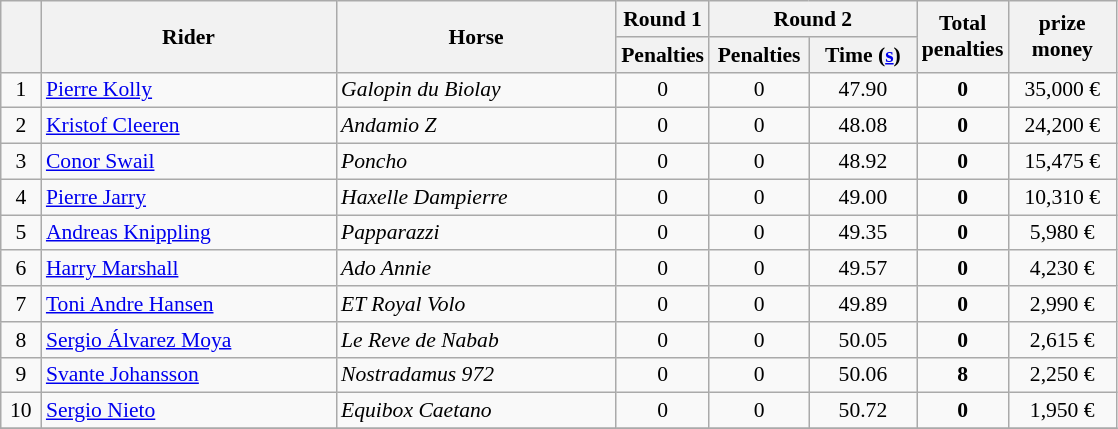<table class="wikitable" style="font-size: 90%; text-align:center">
<tr>
<th rowspan=2 width=20></th>
<th rowspan=2 width=190>Rider</th>
<th rowspan=2 width=180>Horse</th>
<th>Round 1</th>
<th colspan=2>Round 2</th>
<th rowspan=2>Total<br>penalties</th>
<th rowspan=2 width=65>prize<br>money</th>
</tr>
<tr>
<th width=50>Penalties</th>
<th width=60>Penalties</th>
<th width=65>Time (<a href='#'>s</a>)</th>
</tr>
<tr>
<td>1</td>
<td align=left> <a href='#'>Pierre Kolly</a></td>
<td align=left><em>Galopin du Biolay</em></td>
<td>0</td>
<td>0</td>
<td>47.90</td>
<td><strong>0</strong></td>
<td>35,000 €</td>
</tr>
<tr>
<td>2</td>
<td align=left> <a href='#'>Kristof Cleeren</a></td>
<td align=left><em>Andamio Z</em></td>
<td>0</td>
<td>0</td>
<td>48.08</td>
<td><strong>0</strong></td>
<td>24,200 €</td>
</tr>
<tr>
<td>3</td>
<td align=left> <a href='#'>Conor Swail</a></td>
<td align=left><em>Poncho</em></td>
<td>0</td>
<td>0</td>
<td>48.92</td>
<td><strong>0</strong></td>
<td>15,475 €</td>
</tr>
<tr>
<td>4</td>
<td align=left> <a href='#'>Pierre Jarry</a></td>
<td align=left><em>Haxelle Dampierre</em></td>
<td>0</td>
<td>0</td>
<td>49.00</td>
<td><strong>0</strong></td>
<td>10,310 €</td>
</tr>
<tr>
<td>5</td>
<td align=left> <a href='#'>Andreas Knippling</a></td>
<td align=left><em>Papparazzi</em></td>
<td>0</td>
<td>0</td>
<td>49.35</td>
<td><strong>0</strong></td>
<td>5,980 €</td>
</tr>
<tr>
<td>6</td>
<td align=left> <a href='#'>Harry Marshall</a></td>
<td align=left><em>Ado Annie</em></td>
<td>0</td>
<td>0</td>
<td>49.57</td>
<td><strong>0</strong></td>
<td>4,230 €</td>
</tr>
<tr>
<td>7</td>
<td align=left> <a href='#'>Toni Andre Hansen</a></td>
<td align=left><em>ET Royal Volo</em></td>
<td>0</td>
<td>0</td>
<td>49.89</td>
<td><strong>0</strong></td>
<td>2,990 €</td>
</tr>
<tr>
<td>8</td>
<td align=left> <a href='#'>Sergio Álvarez Moya</a></td>
<td align=left><em>Le Reve de Nabab</em></td>
<td>0</td>
<td>0</td>
<td>50.05</td>
<td><strong>0</strong></td>
<td>2,615 €</td>
</tr>
<tr>
<td>9</td>
<td align=left> <a href='#'>Svante Johansson</a></td>
<td align=left><em>Nostradamus 972</em></td>
<td>0</td>
<td>0</td>
<td>50.06</td>
<td><strong>8</strong></td>
<td>2,250 €</td>
</tr>
<tr>
<td>10</td>
<td align=left> <a href='#'>Sergio Nieto</a></td>
<td align=left><em>Equibox Caetano</em></td>
<td>0</td>
<td>0</td>
<td>50.72</td>
<td><strong>0</strong></td>
<td>1,950 €</td>
</tr>
<tr>
</tr>
</table>
